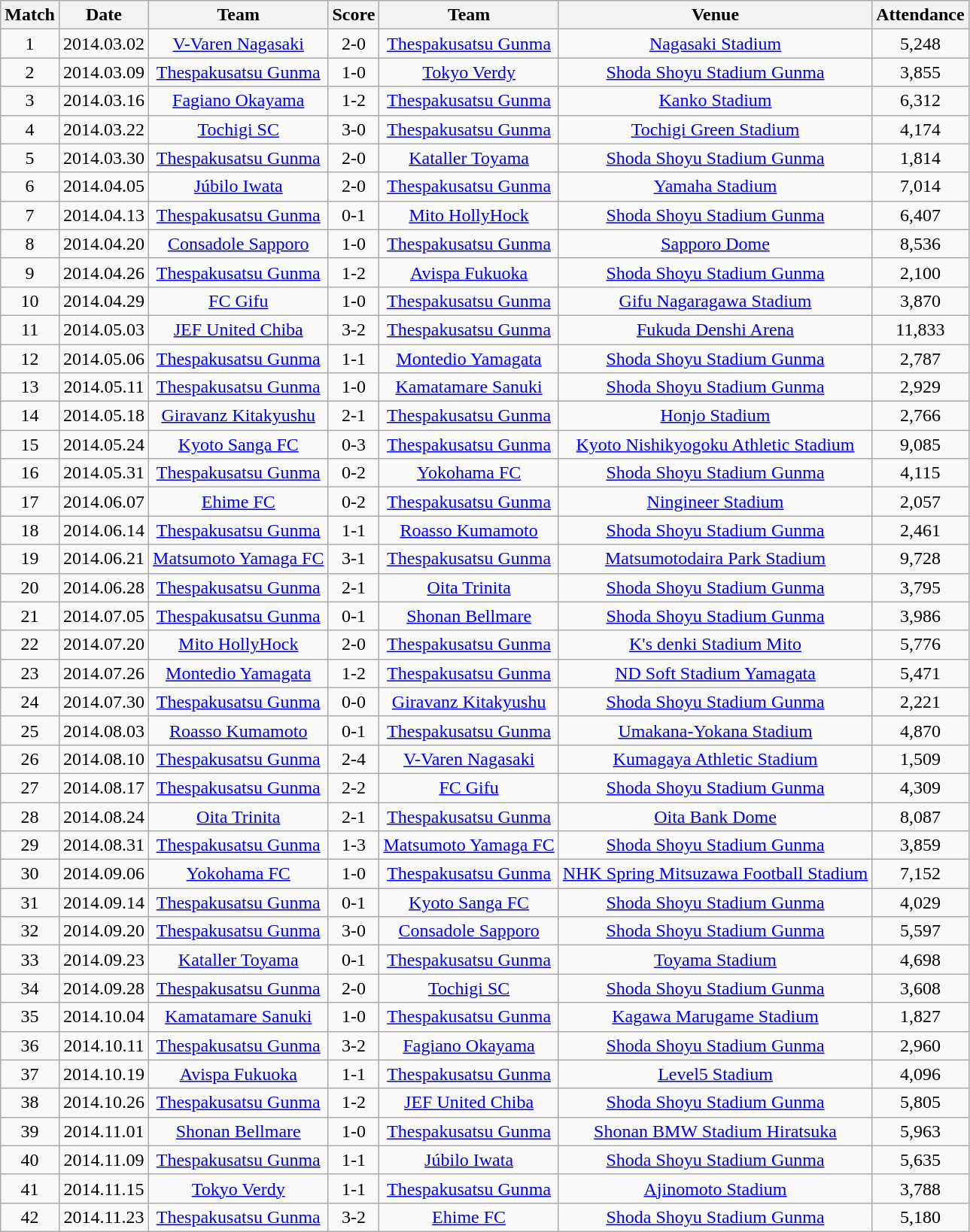<table class="wikitable" style="text-align:center;">
<tr>
<th>Match</th>
<th>Date</th>
<th>Team</th>
<th>Score</th>
<th>Team</th>
<th>Venue</th>
<th>Attendance</th>
</tr>
<tr>
<td>1</td>
<td>2014.03.02</td>
<td><a href='#'>V-Varen Nagasaki</a></td>
<td>2-0</td>
<td><a href='#'>Thespakusatsu Gunma</a></td>
<td><a href='#'>Nagasaki Stadium</a></td>
<td>5,248</td>
</tr>
<tr>
<td>2</td>
<td>2014.03.09</td>
<td><a href='#'>Thespakusatsu Gunma</a></td>
<td>1-0</td>
<td><a href='#'>Tokyo Verdy</a></td>
<td><a href='#'>Shoda Shoyu Stadium Gunma</a></td>
<td>3,855</td>
</tr>
<tr>
<td>3</td>
<td>2014.03.16</td>
<td><a href='#'>Fagiano Okayama</a></td>
<td>1-2</td>
<td><a href='#'>Thespakusatsu Gunma</a></td>
<td><a href='#'>Kanko Stadium</a></td>
<td>6,312</td>
</tr>
<tr>
<td>4</td>
<td>2014.03.22</td>
<td><a href='#'>Tochigi SC</a></td>
<td>3-0</td>
<td><a href='#'>Thespakusatsu Gunma</a></td>
<td><a href='#'>Tochigi Green Stadium</a></td>
<td>4,174</td>
</tr>
<tr>
<td>5</td>
<td>2014.03.30</td>
<td><a href='#'>Thespakusatsu Gunma</a></td>
<td>2-0</td>
<td><a href='#'>Kataller Toyama</a></td>
<td><a href='#'>Shoda Shoyu Stadium Gunma</a></td>
<td>1,814</td>
</tr>
<tr>
<td>6</td>
<td>2014.04.05</td>
<td><a href='#'>Júbilo Iwata</a></td>
<td>2-0</td>
<td><a href='#'>Thespakusatsu Gunma</a></td>
<td><a href='#'>Yamaha Stadium</a></td>
<td>7,014</td>
</tr>
<tr>
<td>7</td>
<td>2014.04.13</td>
<td><a href='#'>Thespakusatsu Gunma</a></td>
<td>0-1</td>
<td><a href='#'>Mito HollyHock</a></td>
<td><a href='#'>Shoda Shoyu Stadium Gunma</a></td>
<td>6,407</td>
</tr>
<tr>
<td>8</td>
<td>2014.04.20</td>
<td><a href='#'>Consadole Sapporo</a></td>
<td>1-0</td>
<td><a href='#'>Thespakusatsu Gunma</a></td>
<td><a href='#'>Sapporo Dome</a></td>
<td>8,536</td>
</tr>
<tr>
<td>9</td>
<td>2014.04.26</td>
<td><a href='#'>Thespakusatsu Gunma</a></td>
<td>1-2</td>
<td><a href='#'>Avispa Fukuoka</a></td>
<td><a href='#'>Shoda Shoyu Stadium Gunma</a></td>
<td>2,100</td>
</tr>
<tr>
<td>10</td>
<td>2014.04.29</td>
<td><a href='#'>FC Gifu</a></td>
<td>1-0</td>
<td><a href='#'>Thespakusatsu Gunma</a></td>
<td><a href='#'>Gifu Nagaragawa Stadium</a></td>
<td>3,870</td>
</tr>
<tr>
<td>11</td>
<td>2014.05.03</td>
<td><a href='#'>JEF United Chiba</a></td>
<td>3-2</td>
<td><a href='#'>Thespakusatsu Gunma</a></td>
<td><a href='#'>Fukuda Denshi Arena</a></td>
<td>11,833</td>
</tr>
<tr>
<td>12</td>
<td>2014.05.06</td>
<td><a href='#'>Thespakusatsu Gunma</a></td>
<td>1-1</td>
<td><a href='#'>Montedio Yamagata</a></td>
<td><a href='#'>Shoda Shoyu Stadium Gunma</a></td>
<td>2,787</td>
</tr>
<tr>
<td>13</td>
<td>2014.05.11</td>
<td><a href='#'>Thespakusatsu Gunma</a></td>
<td>1-0</td>
<td><a href='#'>Kamatamare Sanuki</a></td>
<td><a href='#'>Shoda Shoyu Stadium Gunma</a></td>
<td>2,929</td>
</tr>
<tr>
<td>14</td>
<td>2014.05.18</td>
<td><a href='#'>Giravanz Kitakyushu</a></td>
<td>2-1</td>
<td><a href='#'>Thespakusatsu Gunma</a></td>
<td><a href='#'>Honjo Stadium</a></td>
<td>2,766</td>
</tr>
<tr>
<td>15</td>
<td>2014.05.24</td>
<td><a href='#'>Kyoto Sanga FC</a></td>
<td>0-3</td>
<td><a href='#'>Thespakusatsu Gunma</a></td>
<td><a href='#'>Kyoto Nishikyogoku Athletic Stadium</a></td>
<td>9,085</td>
</tr>
<tr>
<td>16</td>
<td>2014.05.31</td>
<td><a href='#'>Thespakusatsu Gunma</a></td>
<td>0-2</td>
<td><a href='#'>Yokohama FC</a></td>
<td><a href='#'>Shoda Shoyu Stadium Gunma</a></td>
<td>4,115</td>
</tr>
<tr>
<td>17</td>
<td>2014.06.07</td>
<td><a href='#'>Ehime FC</a></td>
<td>0-2</td>
<td><a href='#'>Thespakusatsu Gunma</a></td>
<td><a href='#'>Ningineer Stadium</a></td>
<td>2,057</td>
</tr>
<tr>
<td>18</td>
<td>2014.06.14</td>
<td><a href='#'>Thespakusatsu Gunma</a></td>
<td>1-1</td>
<td><a href='#'>Roasso Kumamoto</a></td>
<td><a href='#'>Shoda Shoyu Stadium Gunma</a></td>
<td>2,461</td>
</tr>
<tr>
<td>19</td>
<td>2014.06.21</td>
<td><a href='#'>Matsumoto Yamaga FC</a></td>
<td>3-1</td>
<td><a href='#'>Thespakusatsu Gunma</a></td>
<td><a href='#'>Matsumotodaira Park Stadium</a></td>
<td>9,728</td>
</tr>
<tr>
<td>20</td>
<td>2014.06.28</td>
<td><a href='#'>Thespakusatsu Gunma</a></td>
<td>2-1</td>
<td><a href='#'>Oita Trinita</a></td>
<td><a href='#'>Shoda Shoyu Stadium Gunma</a></td>
<td>3,795</td>
</tr>
<tr>
<td>21</td>
<td>2014.07.05</td>
<td><a href='#'>Thespakusatsu Gunma</a></td>
<td>0-1</td>
<td><a href='#'>Shonan Bellmare</a></td>
<td><a href='#'>Shoda Shoyu Stadium Gunma</a></td>
<td>3,986</td>
</tr>
<tr>
<td>22</td>
<td>2014.07.20</td>
<td><a href='#'>Mito HollyHock</a></td>
<td>2-0</td>
<td><a href='#'>Thespakusatsu Gunma</a></td>
<td><a href='#'>K's denki Stadium Mito</a></td>
<td>5,776</td>
</tr>
<tr>
<td>23</td>
<td>2014.07.26</td>
<td><a href='#'>Montedio Yamagata</a></td>
<td>1-2</td>
<td><a href='#'>Thespakusatsu Gunma</a></td>
<td><a href='#'>ND Soft Stadium Yamagata</a></td>
<td>5,471</td>
</tr>
<tr>
<td>24</td>
<td>2014.07.30</td>
<td><a href='#'>Thespakusatsu Gunma</a></td>
<td>0-0</td>
<td><a href='#'>Giravanz Kitakyushu</a></td>
<td><a href='#'>Shoda Shoyu Stadium Gunma</a></td>
<td>2,221</td>
</tr>
<tr>
<td>25</td>
<td>2014.08.03</td>
<td><a href='#'>Roasso Kumamoto</a></td>
<td>0-1</td>
<td><a href='#'>Thespakusatsu Gunma</a></td>
<td><a href='#'>Umakana-Yokana Stadium</a></td>
<td>4,870</td>
</tr>
<tr>
<td>26</td>
<td>2014.08.10</td>
<td><a href='#'>Thespakusatsu Gunma</a></td>
<td>2-4</td>
<td><a href='#'>V-Varen Nagasaki</a></td>
<td><a href='#'>Kumagaya Athletic Stadium</a></td>
<td>1,509</td>
</tr>
<tr>
<td>27</td>
<td>2014.08.17</td>
<td><a href='#'>Thespakusatsu Gunma</a></td>
<td>2-2</td>
<td><a href='#'>FC Gifu</a></td>
<td><a href='#'>Shoda Shoyu Stadium Gunma</a></td>
<td>4,309</td>
</tr>
<tr>
<td>28</td>
<td>2014.08.24</td>
<td><a href='#'>Oita Trinita</a></td>
<td>2-1</td>
<td><a href='#'>Thespakusatsu Gunma</a></td>
<td><a href='#'>Oita Bank Dome</a></td>
<td>8,087</td>
</tr>
<tr>
<td>29</td>
<td>2014.08.31</td>
<td><a href='#'>Thespakusatsu Gunma</a></td>
<td>1-3</td>
<td><a href='#'>Matsumoto Yamaga FC</a></td>
<td><a href='#'>Shoda Shoyu Stadium Gunma</a></td>
<td>3,859</td>
</tr>
<tr>
<td>30</td>
<td>2014.09.06</td>
<td><a href='#'>Yokohama FC</a></td>
<td>1-0</td>
<td><a href='#'>Thespakusatsu Gunma</a></td>
<td><a href='#'>NHK Spring Mitsuzawa Football Stadium</a></td>
<td>7,152</td>
</tr>
<tr>
<td>31</td>
<td>2014.09.14</td>
<td><a href='#'>Thespakusatsu Gunma</a></td>
<td>0-1</td>
<td><a href='#'>Kyoto Sanga FC</a></td>
<td><a href='#'>Shoda Shoyu Stadium Gunma</a></td>
<td>4,029</td>
</tr>
<tr>
<td>32</td>
<td>2014.09.20</td>
<td><a href='#'>Thespakusatsu Gunma</a></td>
<td>3-0</td>
<td><a href='#'>Consadole Sapporo</a></td>
<td><a href='#'>Shoda Shoyu Stadium Gunma</a></td>
<td>5,597</td>
</tr>
<tr>
<td>33</td>
<td>2014.09.23</td>
<td><a href='#'>Kataller Toyama</a></td>
<td>0-1</td>
<td><a href='#'>Thespakusatsu Gunma</a></td>
<td><a href='#'>Toyama Stadium</a></td>
<td>4,698</td>
</tr>
<tr>
<td>34</td>
<td>2014.09.28</td>
<td><a href='#'>Thespakusatsu Gunma</a></td>
<td>2-0</td>
<td><a href='#'>Tochigi SC</a></td>
<td><a href='#'>Shoda Shoyu Stadium Gunma</a></td>
<td>3,608</td>
</tr>
<tr>
<td>35</td>
<td>2014.10.04</td>
<td><a href='#'>Kamatamare Sanuki</a></td>
<td>1-0</td>
<td><a href='#'>Thespakusatsu Gunma</a></td>
<td><a href='#'>Kagawa Marugame Stadium</a></td>
<td>1,827</td>
</tr>
<tr>
<td>36</td>
<td>2014.10.11</td>
<td><a href='#'>Thespakusatsu Gunma</a></td>
<td>3-2</td>
<td><a href='#'>Fagiano Okayama</a></td>
<td><a href='#'>Shoda Shoyu Stadium Gunma</a></td>
<td>2,960</td>
</tr>
<tr>
<td>37</td>
<td>2014.10.19</td>
<td><a href='#'>Avispa Fukuoka</a></td>
<td>1-1</td>
<td><a href='#'>Thespakusatsu Gunma</a></td>
<td><a href='#'>Level5 Stadium</a></td>
<td>4,096</td>
</tr>
<tr>
<td>38</td>
<td>2014.10.26</td>
<td><a href='#'>Thespakusatsu Gunma</a></td>
<td>1-2</td>
<td><a href='#'>JEF United Chiba</a></td>
<td><a href='#'>Shoda Shoyu Stadium Gunma</a></td>
<td>5,805</td>
</tr>
<tr>
<td>39</td>
<td>2014.11.01</td>
<td><a href='#'>Shonan Bellmare</a></td>
<td>1-0</td>
<td><a href='#'>Thespakusatsu Gunma</a></td>
<td><a href='#'>Shonan BMW Stadium Hiratsuka</a></td>
<td>5,963</td>
</tr>
<tr>
<td>40</td>
<td>2014.11.09</td>
<td><a href='#'>Thespakusatsu Gunma</a></td>
<td>1-1</td>
<td><a href='#'>Júbilo Iwata</a></td>
<td><a href='#'>Shoda Shoyu Stadium Gunma</a></td>
<td>5,635</td>
</tr>
<tr>
<td>41</td>
<td>2014.11.15</td>
<td><a href='#'>Tokyo Verdy</a></td>
<td>1-1</td>
<td><a href='#'>Thespakusatsu Gunma</a></td>
<td><a href='#'>Ajinomoto Stadium</a></td>
<td>3,788</td>
</tr>
<tr>
<td>42</td>
<td>2014.11.23</td>
<td><a href='#'>Thespakusatsu Gunma</a></td>
<td>3-2</td>
<td><a href='#'>Ehime FC</a></td>
<td><a href='#'>Shoda Shoyu Stadium Gunma</a></td>
<td>5,180</td>
</tr>
</table>
